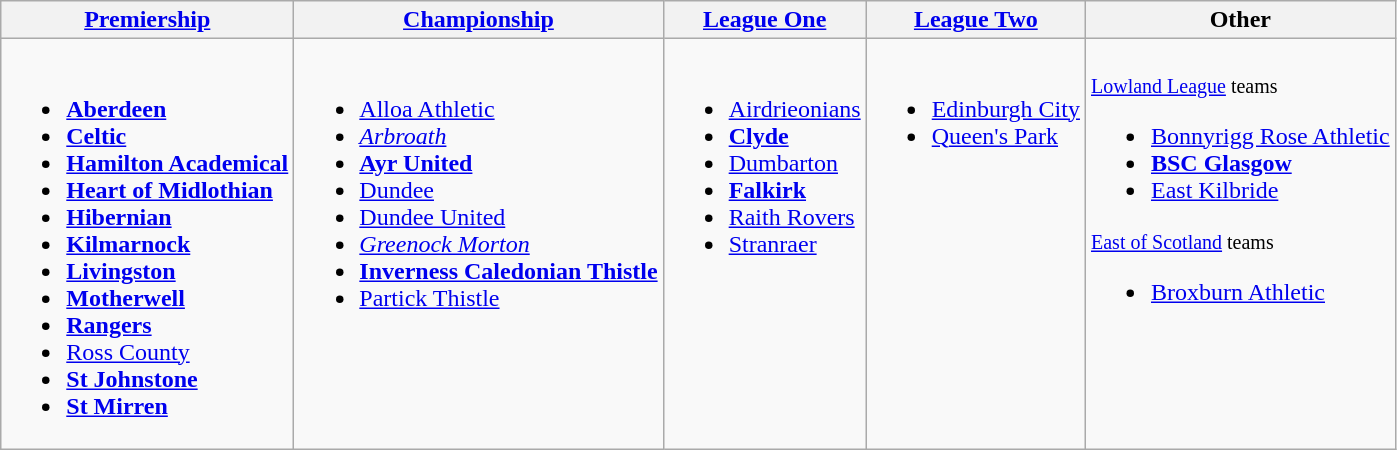<table class="wikitable" style="text-align:left">
<tr>
<th><a href='#'>Premiership</a></th>
<th><a href='#'>Championship</a></th>
<th><a href='#'>League One</a></th>
<th><a href='#'>League Two</a></th>
<th>Other</th>
</tr>
<tr>
<td valign=top><br><ul><li><strong><a href='#'>Aberdeen</a></strong></li><li><strong><a href='#'>Celtic</a></strong></li><li><strong><a href='#'>Hamilton Academical</a></strong></li><li><strong><a href='#'>Heart of Midlothian</a></strong></li><li><strong><a href='#'>Hibernian</a></strong></li><li><strong><a href='#'>Kilmarnock</a></strong></li><li><strong><a href='#'>Livingston</a></strong></li><li><strong><a href='#'>Motherwell</a></strong></li><li><strong><a href='#'>Rangers</a></strong></li><li><a href='#'>Ross County</a></li><li><strong><a href='#'>St Johnstone</a></strong></li><li><strong><a href='#'>St Mirren</a></strong></li></ul></td>
<td valign=top><br><ul><li><a href='#'>Alloa Athletic</a></li><li><em><a href='#'>Arbroath</a></em></li><li><strong><a href='#'>Ayr United</a></strong></li><li><a href='#'>Dundee</a></li><li><a href='#'>Dundee United</a></li><li><em><a href='#'>Greenock Morton</a></em></li><li><strong><a href='#'>Inverness Caledonian Thistle</a></strong></li><li><a href='#'>Partick Thistle</a></li></ul></td>
<td valign=top><br><ul><li><a href='#'>Airdrieonians</a></li><li><strong><a href='#'>Clyde</a></strong></li><li><a href='#'>Dumbarton</a></li><li><strong><a href='#'>Falkirk</a></strong></li><li><a href='#'>Raith Rovers</a></li><li><a href='#'>Stranraer</a></li></ul></td>
<td valign=top><br><ul><li><a href='#'>Edinburgh City</a></li><li><a href='#'>Queen's Park</a></li></ul></td>
<td valign=top><br><small><a href='#'>Lowland League</a> teams</small><ul><li><a href='#'>Bonnyrigg Rose Athletic</a></li><li><strong><a href='#'>BSC Glasgow</a></strong></li><li><a href='#'>East Kilbride</a></li></ul><small><a href='#'>East of Scotland</a> teams</small><ul><li><a href='#'>Broxburn Athletic</a></li></ul></td>
</tr>
</table>
